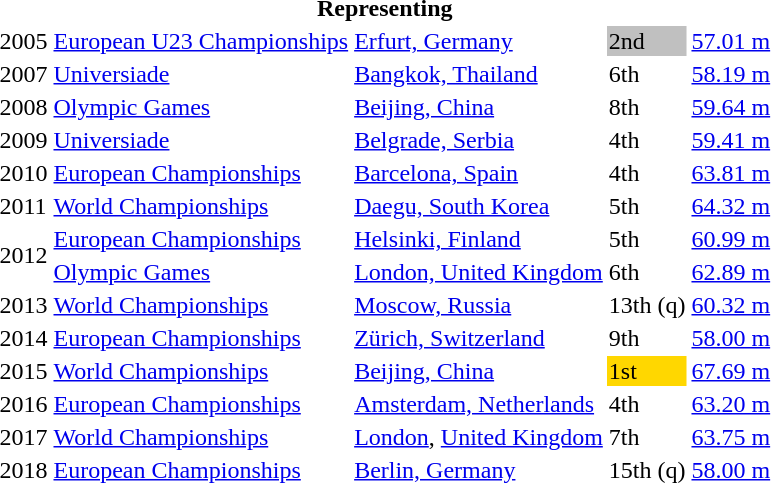<table>
<tr>
<th colspan="5">Representing </th>
</tr>
<tr>
<td>2005</td>
<td><a href='#'>European U23 Championships</a></td>
<td><a href='#'>Erfurt, Germany</a></td>
<td bgcolor=silver>2nd</td>
<td><a href='#'>57.01 m</a></td>
</tr>
<tr>
<td>2007</td>
<td><a href='#'>Universiade</a></td>
<td><a href='#'>Bangkok, Thailand</a></td>
<td>6th</td>
<td><a href='#'>58.19 m</a></td>
</tr>
<tr>
<td>2008</td>
<td><a href='#'>Olympic Games</a></td>
<td><a href='#'>Beijing, China</a></td>
<td>8th</td>
<td><a href='#'>59.64 m</a></td>
</tr>
<tr>
<td>2009</td>
<td><a href='#'>Universiade</a></td>
<td><a href='#'>Belgrade, Serbia</a></td>
<td>4th</td>
<td><a href='#'>59.41 m</a></td>
</tr>
<tr>
<td>2010</td>
<td><a href='#'>European Championships</a></td>
<td><a href='#'>Barcelona, Spain</a></td>
<td>4th</td>
<td><a href='#'>63.81 m</a></td>
</tr>
<tr>
<td>2011</td>
<td><a href='#'>World Championships</a></td>
<td><a href='#'>Daegu, South Korea</a></td>
<td>5th</td>
<td><a href='#'>64.32 m</a></td>
</tr>
<tr>
<td rowspan=2>2012</td>
<td><a href='#'>European Championships</a></td>
<td><a href='#'>Helsinki, Finland</a></td>
<td>5th</td>
<td><a href='#'>60.99 m</a></td>
</tr>
<tr>
<td><a href='#'>Olympic Games</a></td>
<td><a href='#'>London, United Kingdom</a></td>
<td>6th</td>
<td><a href='#'>62.89 m</a></td>
</tr>
<tr>
<td>2013</td>
<td><a href='#'>World Championships</a></td>
<td><a href='#'>Moscow, Russia</a></td>
<td>13th (q)</td>
<td><a href='#'>60.32 m</a></td>
</tr>
<tr>
<td>2014</td>
<td><a href='#'>European Championships</a></td>
<td><a href='#'>Zürich, Switzerland</a></td>
<td>9th</td>
<td><a href='#'>58.00 m</a></td>
</tr>
<tr>
<td>2015</td>
<td><a href='#'>World Championships</a></td>
<td><a href='#'>Beijing, China</a></td>
<td bgcolor=gold>1st</td>
<td><a href='#'>67.69 m</a></td>
</tr>
<tr>
<td>2016</td>
<td><a href='#'>European Championships</a></td>
<td><a href='#'>Amsterdam, Netherlands</a></td>
<td>4th</td>
<td><a href='#'>63.20 m</a></td>
</tr>
<tr>
<td>2017</td>
<td><a href='#'>World Championships</a></td>
<td><a href='#'>London</a>, <a href='#'>United Kingdom</a></td>
<td>7th</td>
<td><a href='#'>63.75 m</a></td>
</tr>
<tr>
<td>2018</td>
<td><a href='#'>European Championships</a></td>
<td><a href='#'>Berlin, Germany</a></td>
<td>15th (q)</td>
<td><a href='#'>58.00 m</a></td>
</tr>
</table>
